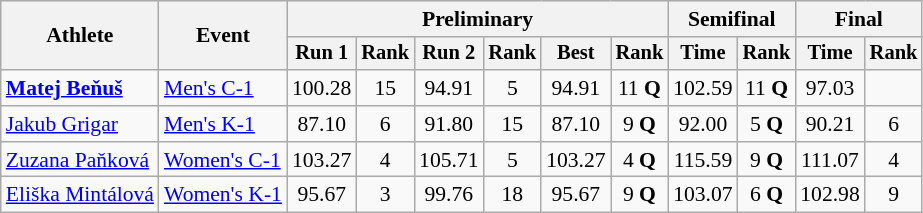<table class="wikitable" style="font-size:90%">
<tr>
<th rowspan=2>Athlete</th>
<th rowspan=2>Event</th>
<th colspan=6>Preliminary</th>
<th colspan=2>Semifinal</th>
<th colspan=2>Final</th>
</tr>
<tr style="font-size:95%">
<th>Run 1</th>
<th>Rank</th>
<th>Run 2</th>
<th>Rank</th>
<th>Best</th>
<th>Rank</th>
<th>Time</th>
<th>Rank</th>
<th>Time</th>
<th>Rank</th>
</tr>
<tr align=center>
<td align=left><strong><a href='#'>Matej Beňuš</a></strong></td>
<td align=left><a href='#'>Men's C-1</a></td>
<td>100.28</td>
<td>15</td>
<td>94.91</td>
<td>5</td>
<td>94.91</td>
<td>11 <strong>Q</strong></td>
<td>102.59</td>
<td>11 <strong>Q</strong></td>
<td>97.03</td>
<td></td>
</tr>
<tr align=center>
<td align=left><a href='#'>Jakub Grigar</a></td>
<td align=left><a href='#'>Men's K-1</a></td>
<td>87.10</td>
<td>6</td>
<td>91.80</td>
<td>15</td>
<td>87.10</td>
<td>9 <strong>Q</strong></td>
<td>92.00</td>
<td>5 <strong>Q</strong></td>
<td>90.21</td>
<td>6</td>
</tr>
<tr align=center>
<td align=left><a href='#'>Zuzana Paňková</a></td>
<td align=left><a href='#'>Women's C-1</a></td>
<td>103.27</td>
<td>4</td>
<td>105.71</td>
<td>5</td>
<td>103.27</td>
<td>4 <strong>Q</strong></td>
<td>115.59</td>
<td>9 <strong>Q</strong></td>
<td>111.07</td>
<td>4</td>
</tr>
<tr align=center>
<td align=left><a href='#'>Eliška Mintálová</a></td>
<td align=left><a href='#'>Women's K-1</a></td>
<td>95.67</td>
<td>3</td>
<td>99.76</td>
<td>18</td>
<td>95.67</td>
<td>9 <strong>Q</strong></td>
<td>103.07</td>
<td>6 <strong>Q</strong></td>
<td>102.98</td>
<td>9</td>
</tr>
</table>
